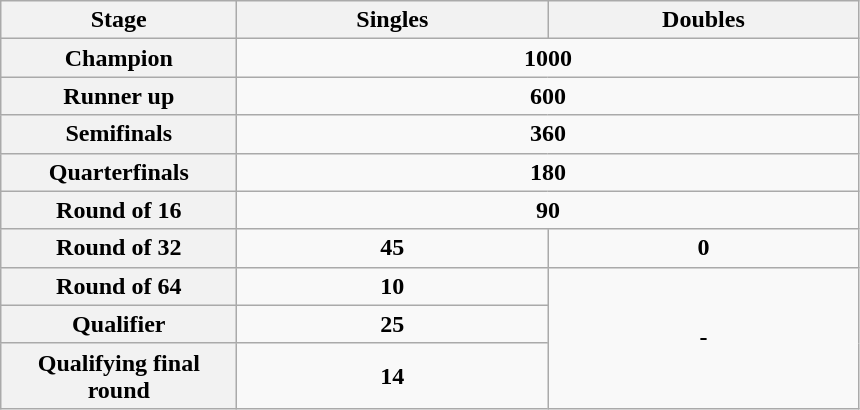<table class=wikitable>
<tr>
<th width=150>Stage</th>
<th width=200>Singles</th>
<th width=200>Doubles</th>
</tr>
<tr style=text-align:center>
<th>Champion</th>
<td colspan=2><strong>1000</strong></td>
</tr>
<tr style=text-align:center>
<th>Runner up</th>
<td colspan=2><strong>600</strong></td>
</tr>
<tr style="text-align:center;">
<th>Semifinals</th>
<td colspan=2><strong>360</strong></td>
</tr>
<tr style="text-align:center;">
<th>Quarterfinals</th>
<td colspan=2><strong>180</strong></td>
</tr>
<tr style="text-align:center;">
<th>Round of 16</th>
<td colspan=2><strong>90</strong></td>
</tr>
<tr style="text-align:center;">
<th>Round of 32</th>
<td><strong>45</strong></td>
<td><strong>0</strong></td>
</tr>
<tr style="text-align:center;">
<th>Round of 64</th>
<td><strong>10</strong></td>
<td rowspan=3><strong>-</strong></td>
</tr>
<tr style="text-align:center;">
<th>Qualifier</th>
<td><strong>25</strong></td>
</tr>
<tr style="text-align:center;">
<th>Qualifying final round</th>
<td><strong>14</strong></td>
</tr>
</table>
